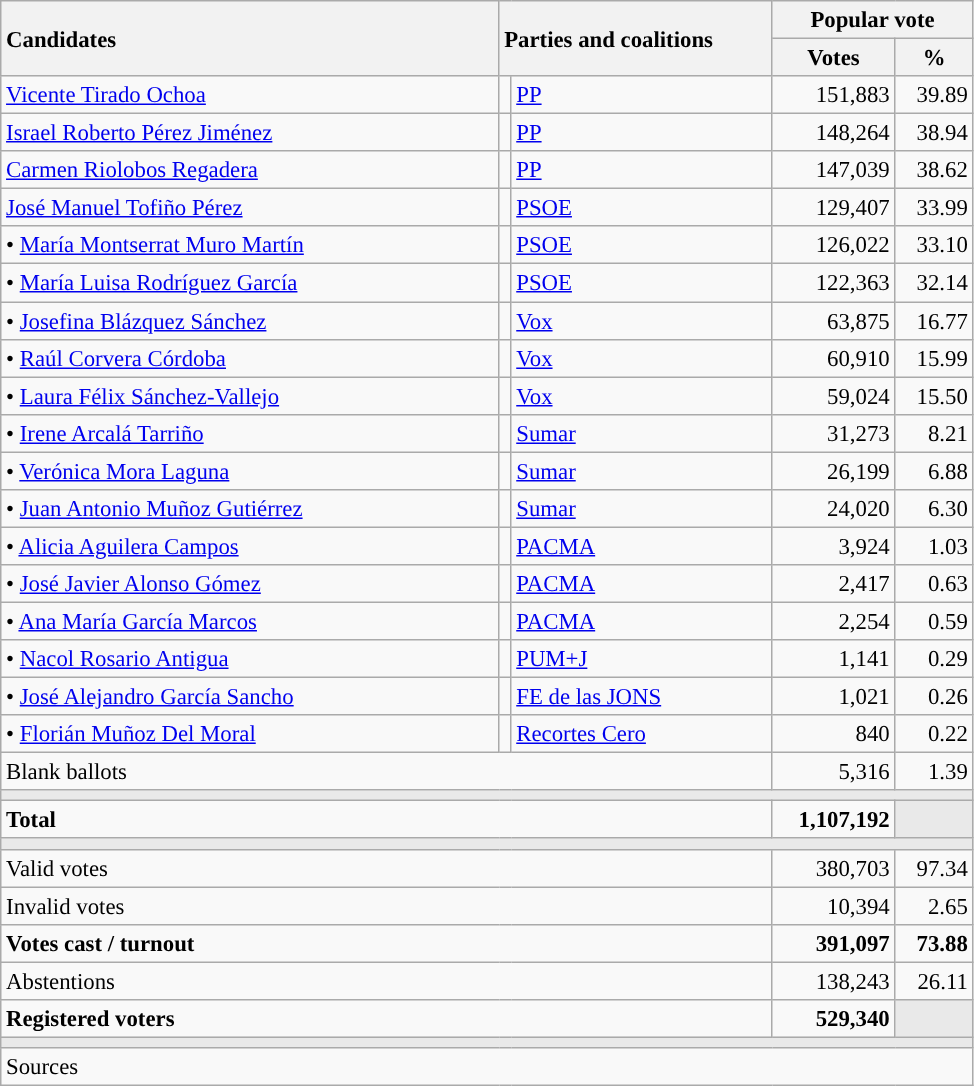<table class="wikitable" style="text-align:right; font-size:95%;">
<tr>
<th style="text-align:left;" rowspan="2" width="325">Candidates</th>
<th style="text-align:left;" rowspan="2" colspan="2" width="175">Parties and coalitions</th>
<th colspan="2">Popular vote</th>
</tr>
<tr>
<th width="75">Votes</th>
<th width="45">%</th>
</tr>
<tr>
<td align="left"> <a href='#'>Vicente Tirado Ochoa</a></td>
<td width="1" style="color:inherit;background:"></td>
<td align="left"><a href='#'>PP</a></td>
<td>151,883</td>
<td>39.89</td>
</tr>
<tr>
<td align="left"> <a href='#'>Israel Roberto Pérez Jiménez</a></td>
<td width="1" style="color:inherit;background:"></td>
<td align="left"><a href='#'>PP</a></td>
<td>148,264</td>
<td>38.94</td>
</tr>
<tr>
<td align="left"> <a href='#'>Carmen Riolobos Regadera</a></td>
<td width="1" style="color:inherit;background:"></td>
<td align="left"><a href='#'>PP</a></td>
<td>147,039</td>
<td>38.62</td>
</tr>
<tr>
<td align="left"> <a href='#'>José Manuel Tofiño Pérez</a></td>
<td width="1" style="color:inherit;background:"></td>
<td align="left"><a href='#'>PSOE</a></td>
<td>129,407</td>
<td>33.99</td>
</tr>
<tr>
<td align="left">• <a href='#'>María Montserrat Muro Martín</a></td>
<td width="1" style="color:inherit;background:"></td>
<td align="left"><a href='#'>PSOE</a></td>
<td>126,022</td>
<td>33.10</td>
</tr>
<tr>
<td align="left">• <a href='#'>María Luisa Rodríguez García</a></td>
<td width="1" style="color:inherit;background:"></td>
<td align="left"><a href='#'>PSOE</a></td>
<td>122,363</td>
<td>32.14</td>
</tr>
<tr>
<td align="left">• <a href='#'>Josefina Blázquez Sánchez</a></td>
<td width="1" style="color:inherit;background:"></td>
<td align="left"><a href='#'>Vox</a></td>
<td>63,875</td>
<td>16.77</td>
</tr>
<tr>
<td align="left">• <a href='#'>Raúl Corvera Córdoba</a></td>
<td width="1" style="color:inherit;background:"></td>
<td align="left"><a href='#'>Vox</a></td>
<td>60,910</td>
<td>15.99</td>
</tr>
<tr>
<td align="left">• <a href='#'>Laura Félix Sánchez-Vallejo</a></td>
<td width="1" style="color:inherit;background:"></td>
<td align="left"><a href='#'>Vox</a></td>
<td>59,024</td>
<td>15.50</td>
</tr>
<tr>
<td align="left">• <a href='#'>Irene Arcalá Tarriño</a></td>
<td width="1" style="color:inherit;background:"></td>
<td align="left"><a href='#'>Sumar</a></td>
<td>31,273</td>
<td>8.21</td>
</tr>
<tr>
<td align="left">• <a href='#'>Verónica Mora Laguna</a></td>
<td width="1" style="color:inherit;background:"></td>
<td align="left"><a href='#'>Sumar</a></td>
<td>26,199</td>
<td>6.88</td>
</tr>
<tr>
<td align="left">• <a href='#'>Juan Antonio Muñoz Gutiérrez</a></td>
<td width="1" style="color:inherit;background:"></td>
<td align="left"><a href='#'>Sumar</a></td>
<td>24,020</td>
<td>6.30</td>
</tr>
<tr>
<td align="left">• <a href='#'>Alicia Aguilera Campos</a></td>
<td width="1" style="color:inherit;background:"></td>
<td align="left"><a href='#'>PACMA</a></td>
<td>3,924</td>
<td>1.03</td>
</tr>
<tr>
<td align="left">• <a href='#'>José Javier Alonso Gómez</a></td>
<td width="1" style="color:inherit;background:"></td>
<td align="left"><a href='#'>PACMA</a></td>
<td>2,417</td>
<td>0.63</td>
</tr>
<tr>
<td align="left">• <a href='#'>Ana María García Marcos</a></td>
<td width="1" style="color:inherit;background:"></td>
<td align="left"><a href='#'>PACMA</a></td>
<td>2,254</td>
<td>0.59</td>
</tr>
<tr>
<td align="left">• <a href='#'>Nacol Rosario Antigua</a></td>
<td width="1" style="color:inherit;background:"></td>
<td align="left"><a href='#'>PUM+J</a></td>
<td>1,141</td>
<td>0.29</td>
</tr>
<tr>
<td align="left">• <a href='#'>José Alejandro García Sancho</a></td>
<td width="1" style="color:inherit;background:"></td>
<td align="left"><a href='#'>FE de las JONS</a></td>
<td>1,021</td>
<td>0.26</td>
</tr>
<tr>
<td align="left">• <a href='#'>Florián Muñoz Del Moral</a></td>
<td width="1" style="color:inherit;background:"></td>
<td align="left"><a href='#'>Recortes Cero</a></td>
<td>840</td>
<td>0.22</td>
</tr>
<tr>
<td align="left" colspan="3">Blank ballots</td>
<td>5,316</td>
<td>1.39</td>
</tr>
<tr>
<td colspan="5" bgcolor="#E9E9E9"></td>
</tr>
<tr style="font-weight:bold;">
<td align="left" colspan="3">Total</td>
<td>1,107,192</td>
<td bgcolor="#E9E9E9"></td>
</tr>
<tr>
<td colspan="5" bgcolor="#E9E9E9"></td>
</tr>
<tr>
<td align="left" colspan="3">Valid votes</td>
<td>380,703</td>
<td>97.34</td>
</tr>
<tr>
<td align="left" colspan="3">Invalid votes</td>
<td>10,394</td>
<td>2.65</td>
</tr>
<tr style="font-weight:bold;">
<td align="left" colspan="3">Votes cast / turnout</td>
<td>391,097</td>
<td>73.88</td>
</tr>
<tr>
<td align="left" colspan="3">Abstentions</td>
<td>138,243</td>
<td>26.11</td>
</tr>
<tr style="font-weight:bold;">
<td align="left" colspan="3">Registered voters</td>
<td>529,340</td>
<td bgcolor="#E9E9E9"></td>
</tr>
<tr>
<td colspan="5" bgcolor="#E9E9E9"></td>
</tr>
<tr>
<td align="left" colspan="5">Sources</td>
</tr>
</table>
